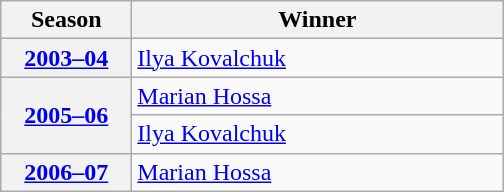<table class="wikitable">
<tr>
<th scope="col" style="width:5em">Season</th>
<th scope="col" style="width:15em">Winner</th>
</tr>
<tr>
<th scope="row"><a href='#'>2003–04</a></th>
<td><a href='#'>Ilya Kovalchuk</a></td>
</tr>
<tr>
<th scope="row" rowspan="2"><a href='#'>2005–06</a></th>
<td><a href='#'>Marian Hossa</a></td>
</tr>
<tr>
<td><a href='#'>Ilya Kovalchuk</a></td>
</tr>
<tr>
<th scope="row"><a href='#'>2006–07</a></th>
<td><a href='#'>Marian Hossa</a></td>
</tr>
</table>
